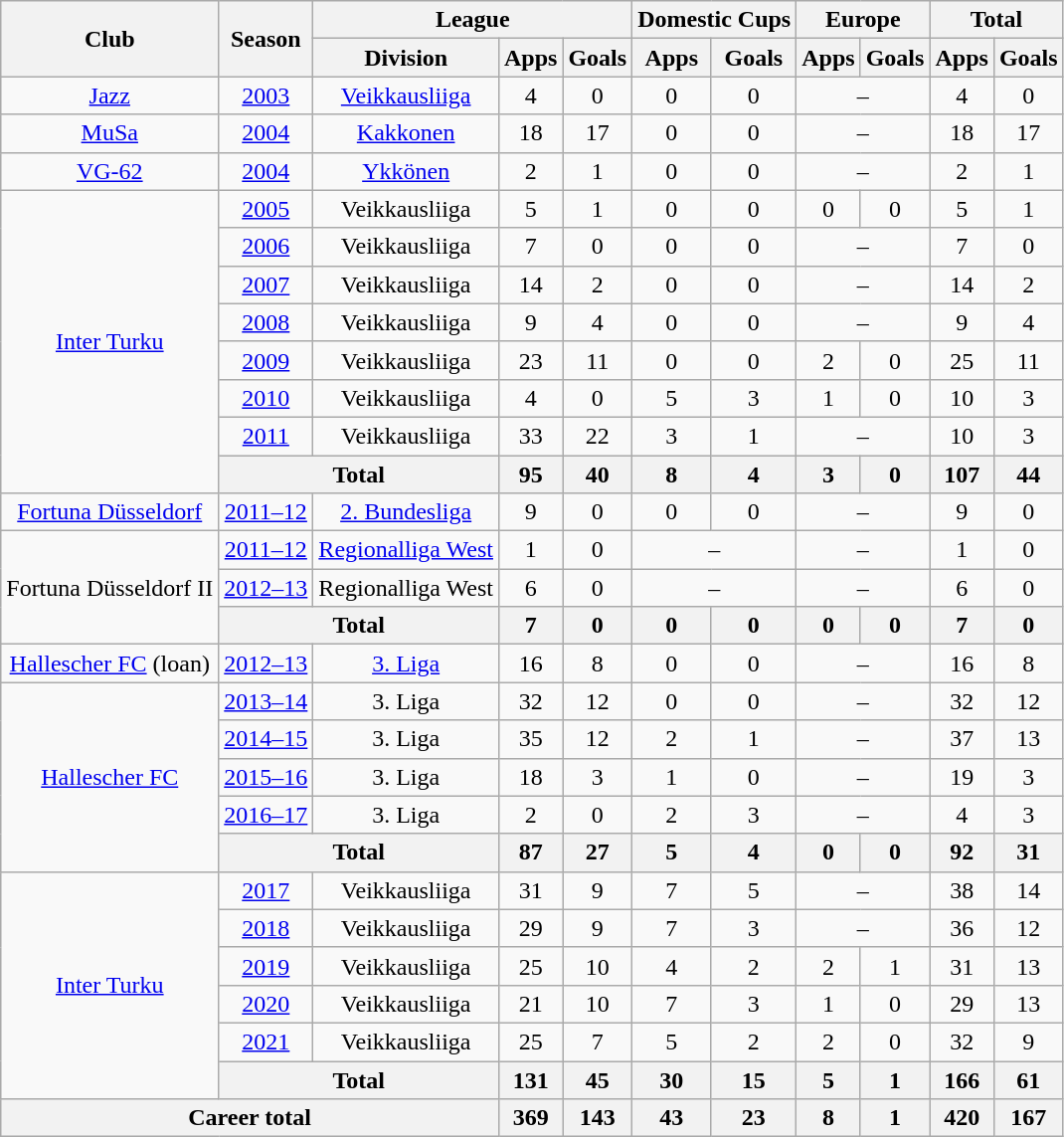<table class="wikitable" style="text-align:center">
<tr>
<th rowspan="2">Club</th>
<th rowspan="2">Season</th>
<th colspan="3">League</th>
<th colspan="2">Domestic Cups</th>
<th colspan="2">Europe</th>
<th colspan="2">Total</th>
</tr>
<tr>
<th>Division</th>
<th>Apps</th>
<th>Goals</th>
<th>Apps</th>
<th>Goals</th>
<th>Apps</th>
<th>Goals</th>
<th>Apps</th>
<th>Goals</th>
</tr>
<tr>
<td><a href='#'>Jazz</a></td>
<td><a href='#'>2003</a></td>
<td rowspan="1"><a href='#'>Veikkausliiga</a></td>
<td>4</td>
<td>0</td>
<td>0</td>
<td>0</td>
<td colspan="2">–</td>
<td>4</td>
<td>0</td>
</tr>
<tr>
<td><a href='#'>MuSa</a></td>
<td><a href='#'>2004</a></td>
<td><a href='#'>Kakkonen</a></td>
<td>18</td>
<td>17</td>
<td>0</td>
<td>0</td>
<td colspan="2">–</td>
<td>18</td>
<td>17</td>
</tr>
<tr>
<td><a href='#'>VG-62</a></td>
<td><a href='#'>2004</a></td>
<td><a href='#'>Ykkönen</a></td>
<td>2</td>
<td>1</td>
<td>0</td>
<td>0</td>
<td colspan="2">–</td>
<td>2</td>
<td>1</td>
</tr>
<tr>
<td rowspan="8"><a href='#'>Inter Turku</a></td>
<td><a href='#'>2005</a></td>
<td>Veikkausliiga</td>
<td>5</td>
<td>1</td>
<td>0</td>
<td>0</td>
<td>0</td>
<td>0</td>
<td>5</td>
<td>1</td>
</tr>
<tr>
<td><a href='#'>2006</a></td>
<td>Veikkausliiga</td>
<td>7</td>
<td>0</td>
<td>0</td>
<td>0</td>
<td colspan="2">–</td>
<td>7</td>
<td>0</td>
</tr>
<tr>
<td><a href='#'>2007</a></td>
<td>Veikkausliiga</td>
<td>14</td>
<td>2</td>
<td>0</td>
<td>0</td>
<td colspan="2">–</td>
<td>14</td>
<td>2</td>
</tr>
<tr>
<td><a href='#'>2008</a></td>
<td>Veikkausliiga</td>
<td>9</td>
<td>4</td>
<td>0</td>
<td>0</td>
<td colspan="2">–</td>
<td>9</td>
<td>4</td>
</tr>
<tr>
<td><a href='#'>2009</a></td>
<td>Veikkausliiga</td>
<td>23</td>
<td>11</td>
<td>0</td>
<td>0</td>
<td>2</td>
<td>0</td>
<td>25</td>
<td>11</td>
</tr>
<tr>
<td><a href='#'>2010</a></td>
<td>Veikkausliiga</td>
<td>4</td>
<td>0</td>
<td>5</td>
<td>3</td>
<td>1</td>
<td>0</td>
<td>10</td>
<td>3</td>
</tr>
<tr>
<td><a href='#'>2011</a></td>
<td>Veikkausliiga</td>
<td>33</td>
<td>22</td>
<td>3</td>
<td>1</td>
<td colspan="2">–</td>
<td>10</td>
<td>3</td>
</tr>
<tr>
<th colspan="2">Total</th>
<th>95</th>
<th>40</th>
<th>8</th>
<th>4</th>
<th>3</th>
<th>0</th>
<th>107</th>
<th>44</th>
</tr>
<tr>
<td><a href='#'>Fortuna Düsseldorf</a></td>
<td><a href='#'>2011–12</a></td>
<td><a href='#'>2. Bundesliga</a></td>
<td>9</td>
<td>0</td>
<td>0</td>
<td>0</td>
<td colspan="2">–</td>
<td>9</td>
<td>0</td>
</tr>
<tr>
<td rowspan="3">Fortuna Düsseldorf II</td>
<td><a href='#'>2011–12</a></td>
<td><a href='#'>Regionalliga West</a></td>
<td>1</td>
<td>0</td>
<td colspan="2">–</td>
<td colspan="2">–</td>
<td>1</td>
<td>0</td>
</tr>
<tr>
<td><a href='#'>2012–13</a></td>
<td>Regionalliga West</td>
<td>6</td>
<td>0</td>
<td colspan="2">–</td>
<td colspan="2">–</td>
<td>6</td>
<td>0</td>
</tr>
<tr>
<th colspan="2">Total</th>
<th>7</th>
<th>0</th>
<th>0</th>
<th>0</th>
<th>0</th>
<th>0</th>
<th>7</th>
<th>0</th>
</tr>
<tr>
<td><a href='#'>Hallescher FC</a> (loan)</td>
<td><a href='#'>2012–13</a></td>
<td><a href='#'>3. Liga</a></td>
<td>16</td>
<td>8</td>
<td>0</td>
<td>0</td>
<td colspan="2">–</td>
<td>16</td>
<td>8</td>
</tr>
<tr>
<td rowspan="5"><a href='#'>Hallescher FC</a></td>
<td><a href='#'>2013–14</a></td>
<td>3. Liga</td>
<td>32</td>
<td>12</td>
<td>0</td>
<td>0</td>
<td colspan="2">–</td>
<td>32</td>
<td>12</td>
</tr>
<tr>
<td><a href='#'>2014–15</a></td>
<td>3. Liga</td>
<td>35</td>
<td>12</td>
<td>2</td>
<td>1</td>
<td colspan="2">–</td>
<td>37</td>
<td>13</td>
</tr>
<tr>
<td><a href='#'>2015–16</a></td>
<td>3. Liga</td>
<td>18</td>
<td>3</td>
<td>1</td>
<td>0</td>
<td colspan="2">–</td>
<td>19</td>
<td>3</td>
</tr>
<tr>
<td><a href='#'>2016–17</a></td>
<td>3. Liga</td>
<td>2</td>
<td>0</td>
<td>2</td>
<td>3</td>
<td colspan="2">–</td>
<td>4</td>
<td>3</td>
</tr>
<tr>
<th colspan="2">Total</th>
<th>87</th>
<th>27</th>
<th>5</th>
<th>4</th>
<th>0</th>
<th>0</th>
<th>92</th>
<th>31</th>
</tr>
<tr>
<td rowspan="6"><a href='#'>Inter Turku</a></td>
<td><a href='#'>2017</a></td>
<td>Veikkausliiga</td>
<td>31</td>
<td>9</td>
<td>7</td>
<td>5</td>
<td colspan="2">–</td>
<td>38</td>
<td>14</td>
</tr>
<tr>
<td><a href='#'>2018</a></td>
<td>Veikkausliiga</td>
<td>29</td>
<td>9</td>
<td>7</td>
<td>3</td>
<td colspan="2">–</td>
<td>36</td>
<td>12</td>
</tr>
<tr>
<td><a href='#'>2019</a></td>
<td>Veikkausliiga</td>
<td>25</td>
<td>10</td>
<td>4</td>
<td>2</td>
<td>2</td>
<td>1</td>
<td>31</td>
<td>13</td>
</tr>
<tr>
<td><a href='#'>2020</a></td>
<td>Veikkausliiga</td>
<td>21</td>
<td>10</td>
<td>7</td>
<td>3</td>
<td>1</td>
<td>0</td>
<td>29</td>
<td>13</td>
</tr>
<tr>
<td><a href='#'>2021</a></td>
<td>Veikkausliiga</td>
<td>25</td>
<td>7</td>
<td>5</td>
<td>2</td>
<td>2</td>
<td>0</td>
<td>32</td>
<td>9</td>
</tr>
<tr>
<th colspan="2">Total</th>
<th>131</th>
<th>45</th>
<th>30</th>
<th>15</th>
<th>5</th>
<th>1</th>
<th>166</th>
<th>61</th>
</tr>
<tr>
<th colspan="3">Career total</th>
<th>369</th>
<th>143</th>
<th>43</th>
<th>23</th>
<th>8</th>
<th>1</th>
<th>420</th>
<th>167</th>
</tr>
</table>
